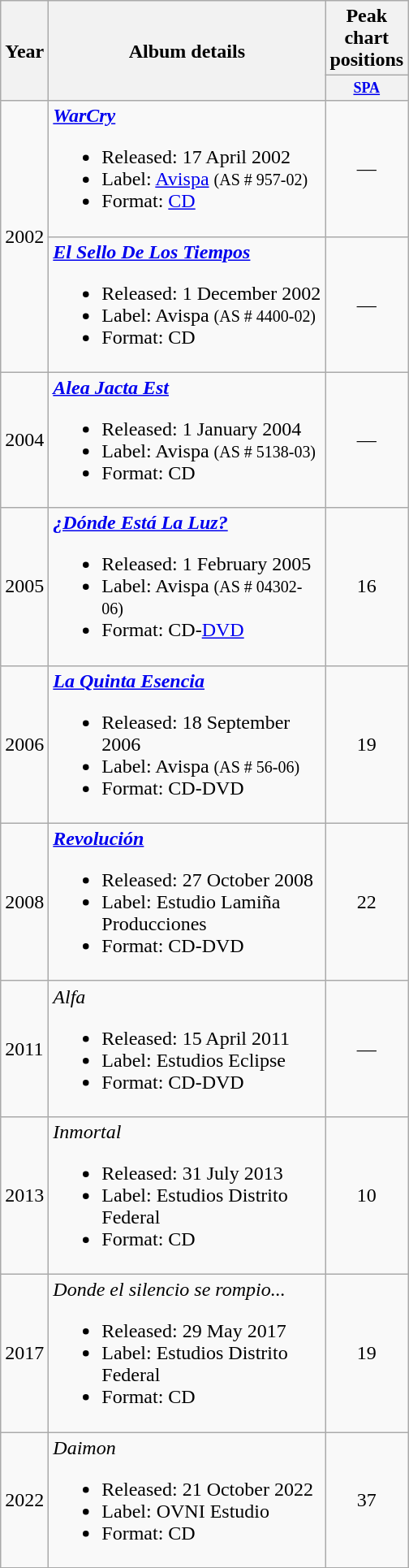<table class ="wikitable">
<tr>
<th rowspan="2">Year</th>
<th rowspan="2" width="220">Album details</th>
<th colspan="1">Peak chart positions</th>
</tr>
<tr>
<th style="width:3em;font-size:75%";center><a href='#'>SPA</a><br></th>
</tr>
<tr>
<td align="center" rowspan="2">2002</td>
<td><strong><em><a href='#'>WarCry</a></em></strong><br><ul><li>Released: 17 April 2002</li><li>Label: <a href='#'>Avispa</a> <small>(AS # 957-02)</small></li><li>Format: <a href='#'>CD</a></li></ul></td>
<td align="center">—</td>
</tr>
<tr>
<td><strong><em><a href='#'>El Sello De Los Tiempos</a></em></strong><br><ul><li>Released: 1 December 2002</li><li>Label: Avispa <small>(AS # 4400-02)</small></li><li>Format: CD</li></ul></td>
<td align="center">—</td>
</tr>
<tr>
<td>2004</td>
<td><strong><em><a href='#'>Alea Jacta Est</a></em></strong><br><ul><li>Released: 1 January 2004</li><li>Label: Avispa <small>(AS # 5138-03)</small></li><li>Format: CD</li></ul></td>
<td align="center">—</td>
</tr>
<tr>
<td>2005</td>
<td><strong><em><a href='#'>¿Dónde Está La Luz?</a></em></strong><br><ul><li>Released: 1 February 2005</li><li>Label: Avispa <small>(AS # 04302-06)</small></li><li>Format: CD-<a href='#'>DVD</a></li></ul></td>
<td align="center">16</td>
</tr>
<tr>
<td>2006</td>
<td><strong><em><a href='#'>La Quinta Esencia</a></em></strong><br><ul><li>Released: 18 September 2006</li><li>Label: Avispa <small>(AS # 56-06)</small></li><li>Format: CD-DVD</li></ul></td>
<td align="center">19</td>
</tr>
<tr>
<td>2008</td>
<td><strong><em><a href='#'>Revolución</a></em></strong><br><ul><li>Released: 27 October 2008</li><li>Label: Estudio Lamiña Producciones</li><li>Format: CD-DVD</li></ul></td>
<td align="center">22</td>
</tr>
<tr>
<td>2011</td>
<td><em>Alfa</em><br><ul><li>Released: 15 April 2011</li><li>Label: Estudios Eclipse</li><li>Format: CD-DVD</li></ul></td>
<td align="center">—</td>
</tr>
<tr>
<td>2013</td>
<td><em>Inmortal</em><br><ul><li>Released: 31 July 2013</li><li>Label: Estudios Distrito Federal</li><li>Format: CD</li></ul></td>
<td align="center">10</td>
</tr>
<tr>
<td>2017</td>
<td><em>Donde el silencio se rompio...</em><br><ul><li>Released: 29 May 2017</li><li>Label: Estudios Distrito Federal</li><li>Format: CD</li></ul></td>
<td align="center">19<br></td>
</tr>
<tr>
<td>2022</td>
<td><em>Daimon</em><br><ul><li>Released: 21 October 2022</li><li>Label: OVNI Estudio</li><li>Format: CD</li></ul></td>
<td align="center">37</td>
</tr>
</table>
